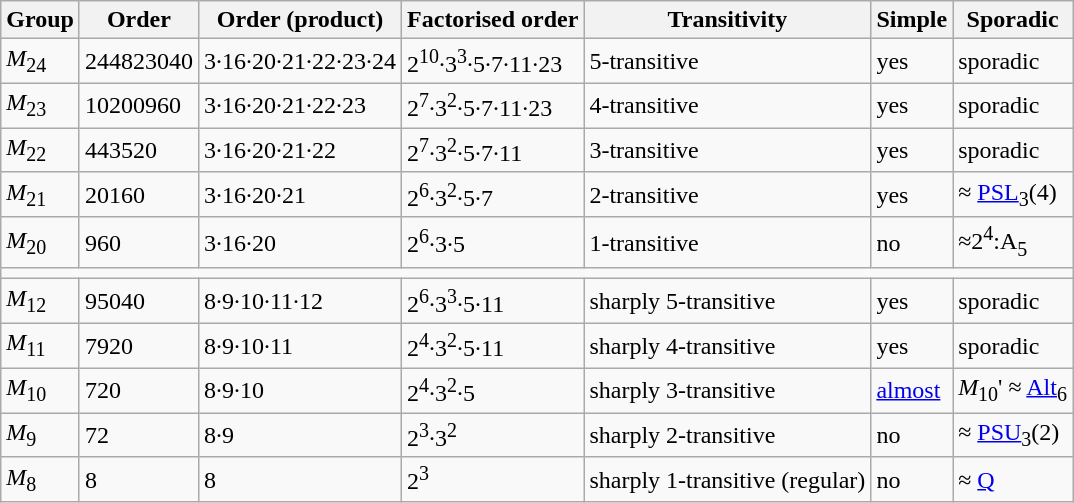<table class="wikitable">
<tr>
<th>Group</th>
<th>Order</th>
<th>Order (product)</th>
<th>Factorised order</th>
<th>Transitivity</th>
<th>Simple</th>
<th>Sporadic</th>
</tr>
<tr>
<td><em>M</em><sub>24</sub></td>
<td>244823040</td>
<td>3·16·20·21·22·23·24</td>
<td>2<sup>10</sup>·3<sup>3</sup>·5·7·11·23</td>
<td>5-transitive</td>
<td>yes</td>
<td>sporadic</td>
</tr>
<tr>
<td><em>M</em><sub>23</sub></td>
<td>10200960</td>
<td>3·16·20·21·22·23</td>
<td>2<sup>7</sup>·3<sup>2</sup>·5·7·11·23</td>
<td>4-transitive</td>
<td>yes</td>
<td>sporadic</td>
</tr>
<tr>
<td><em>M</em><sub>22</sub></td>
<td>443520</td>
<td>3·16·20·21·22</td>
<td>2<sup>7</sup>·3<sup>2</sup>·5·7·11</td>
<td>3-transitive</td>
<td>yes</td>
<td>sporadic</td>
</tr>
<tr>
<td><em>M</em><sub>21</sub></td>
<td>20160</td>
<td>3·16·20·21</td>
<td>2<sup>6</sup>·3<sup>2</sup>·5·7</td>
<td>2-transitive</td>
<td>yes</td>
<td>≈ <a href='#'>PSL</a><sub>3</sub>(4)</td>
</tr>
<tr>
<td><em>M</em><sub>20</sub></td>
<td>960</td>
<td>3·16·20</td>
<td>2<sup>6</sup>·3·5</td>
<td>1-transitive</td>
<td>no</td>
<td>≈2<sup>4</sup>:A<sub>5</sub></td>
</tr>
<tr>
<td colspan = "7"></td>
</tr>
<tr>
<td><em>M</em><sub>12</sub></td>
<td>95040</td>
<td>8·9·10·11·12</td>
<td>2<sup>6</sup>·3<sup>3</sup>·5·11</td>
<td>sharply 5-transitive</td>
<td>yes</td>
<td>sporadic</td>
</tr>
<tr>
<td><em>M</em><sub>11</sub></td>
<td>7920</td>
<td>8·9·10·11</td>
<td>2<sup>4</sup>·3<sup>2</sup>·5·11</td>
<td>sharply 4-transitive</td>
<td>yes</td>
<td>sporadic</td>
</tr>
<tr>
<td><em>M</em><sub>10</sub></td>
<td>720</td>
<td>8·9·10</td>
<td>2<sup>4</sup>·3<sup>2</sup>·5</td>
<td>sharply 3-transitive</td>
<td><a href='#'>almost</a></td>
<td><em>M</em><sub>10</sub>' ≈ <a href='#'>Alt</a><sub>6</sub></td>
</tr>
<tr>
<td><em>M</em><sub>9</sub></td>
<td>72</td>
<td>8·9</td>
<td>2<sup>3</sup>·3<sup>2</sup></td>
<td>sharply 2-transitive</td>
<td>no</td>
<td>≈ <a href='#'>PSU</a><sub>3</sub>(2)</td>
</tr>
<tr>
<td><em>M</em><sub>8</sub></td>
<td>8</td>
<td>8</td>
<td>2<sup>3</sup></td>
<td>sharply 1-transitive (regular)</td>
<td>no</td>
<td>≈ <a href='#'>Q</a></td>
</tr>
</table>
